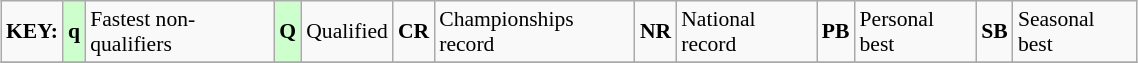<table class="wikitable" style="margin:0.5em auto; font-size:90%;position:relative;" width=60%>
<tr>
<td><strong>KEY:</strong></td>
<td bgcolor=ccffcc align=center><strong>q</strong></td>
<td>Fastest non-qualifiers</td>
<td bgcolor=ccffcc align=center><strong>Q</strong></td>
<td>Qualified</td>
<td align=center><strong>CR</strong></td>
<td>Championships record</td>
<td align=center><strong>NR</strong></td>
<td>National record</td>
<td align=center><strong>PB</strong></td>
<td>Personal best</td>
<td align=center><strong>SB</strong></td>
<td>Seasonal best</td>
</tr>
<tr>
</tr>
</table>
